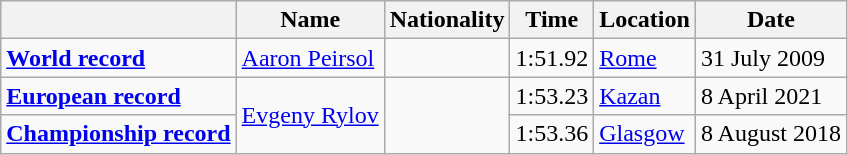<table class=wikitable>
<tr>
<th></th>
<th>Name</th>
<th>Nationality</th>
<th>Time</th>
<th>Location</th>
<th>Date</th>
</tr>
<tr>
<td><strong><a href='#'>World record</a></strong></td>
<td><a href='#'>Aaron Peirsol</a></td>
<td></td>
<td>1:51.92</td>
<td><a href='#'>Rome</a></td>
<td>31 July 2009</td>
</tr>
<tr>
<td><strong><a href='#'>European record</a></strong></td>
<td rowspan=2><a href='#'>Evgeny Rylov</a></td>
<td rowspan=2></td>
<td>1:53.23</td>
<td><a href='#'>Kazan</a></td>
<td>8 April 2021</td>
</tr>
<tr>
<td><strong><a href='#'>Championship record</a></strong></td>
<td>1:53.36</td>
<td><a href='#'>Glasgow</a></td>
<td>8 August 2018</td>
</tr>
</table>
